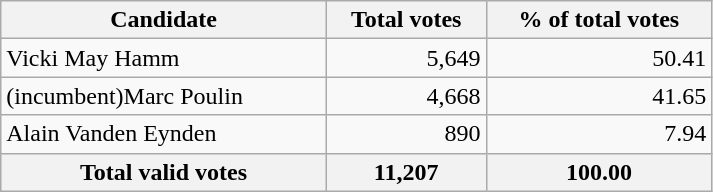<table class="wikitable" width="475">
<tr>
<th align="left">Candidate</th>
<th align="right">Total votes</th>
<th align="right">% of total votes</th>
</tr>
<tr>
<td align="left">Vicki May Hamm</td>
<td align="right">5,649</td>
<td align="right">50.41</td>
</tr>
<tr>
<td align="left">(incumbent)Marc Poulin</td>
<td align="right">4,668</td>
<td align="right">41.65</td>
</tr>
<tr>
<td align="left">Alain Vanden Eynden</td>
<td align="right">890</td>
<td align="right">7.94</td>
</tr>
<tr bgcolor="#EEEEEE">
<th align="left">Total valid votes</th>
<th align="right"><strong>11,207</strong></th>
<th align="right"><strong>100.00</strong></th>
</tr>
</table>
